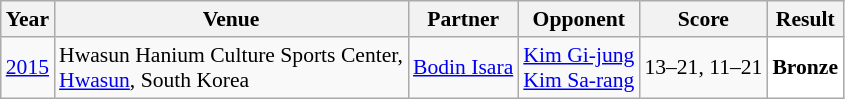<table class="sortable wikitable" style="font-size: 90%;">
<tr>
<th>Year</th>
<th>Venue</th>
<th>Partner</th>
<th>Opponent</th>
<th>Score</th>
<th>Result</th>
</tr>
<tr>
<td align="center"><a href='#'>2015</a></td>
<td align="left">Hwasun Hanium Culture Sports Center,<br><a href='#'>Hwasun</a>, South Korea</td>
<td align="left"> <a href='#'>Bodin Isara</a></td>
<td align="left"> <a href='#'>Kim Gi-jung</a><br> <a href='#'>Kim Sa-rang</a></td>
<td align="left">13–21, 11–21</td>
<td style="text-align:left; background:white"> <strong>Bronze</strong></td>
</tr>
</table>
